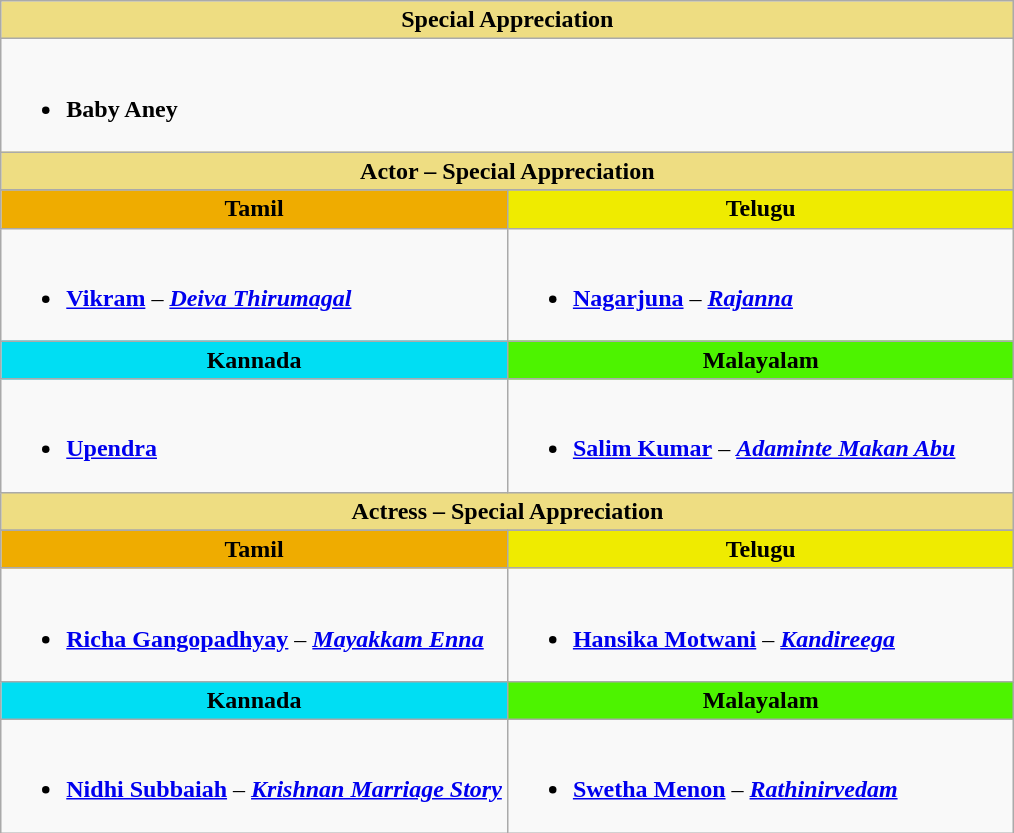<table class="wikitable">
<tr>
<th rowspan="1" colspan="2" style="background:#EEDD82;" !align="center"><strong>Special Appreciation</strong></th>
</tr>
<tr>
<td colspan="2" valign="top"><br><ul><li><strong>Baby Aney</strong></li></ul></td>
</tr>
<tr>
<th rowspan="1" colspan="2" style="background:#EEDD82;" !align="center"><strong>Actor – Special Appreciation</strong></th>
</tr>
<tr>
</tr>
<tr>
<th style="background:#efac00;width: 50%" !align="center">Tamil</th>
<th style="background:#efeb00;" !align="center">Telugu</th>
</tr>
<tr>
<td valign="top"><br><ul><li><strong><a href='#'>Vikram</a></strong> – <strong><em><a href='#'>Deiva Thirumagal</a></em></strong></li></ul></td>
<td valign="top"><br><ul><li><strong><a href='#'>Nagarjuna</a></strong> – <strong><em><a href='#'>Rajanna</a></em></strong></li></ul></td>
</tr>
<tr>
<th style="background:#00def3;" ! align="center">Kannada</th>
<th style="background:#4df300;" ! align="center">Malayalam</th>
</tr>
<tr>
<td><br><ul><li><strong><a href='#'>Upendra</a></strong></li></ul></td>
<td><br><ul><li><strong><a href='#'>Salim Kumar</a></strong> – <strong><em><a href='#'>Adaminte Makan Abu</a></em></strong></li></ul></td>
</tr>
<tr>
<th rowspan="1" colspan="2" style="background:#EEDD82;" !align="center"><strong>Actress – Special Appreciation</strong></th>
</tr>
<tr>
</tr>
<tr>
<th style="background:#efac00;" !align="center">Tamil</th>
<th style="background:#efeb00;" !align="center">Telugu</th>
</tr>
<tr>
<td valign="top"><br><ul><li><strong><a href='#'>Richa Gangopadhyay</a></strong> – <strong><em><a href='#'>Mayakkam Enna</a></em></strong></li></ul></td>
<td valign="top"><br><ul><li><strong><a href='#'>Hansika Motwani</a></strong> – <strong><em><a href='#'>Kandireega</a></em></strong></li></ul></td>
</tr>
<tr>
<th style="background:#00def3;" ! align="center">Kannada</th>
<th style="background:#4df300;" ! align="center">Malayalam</th>
</tr>
<tr>
<td><br><ul><li><strong><a href='#'>Nidhi Subbaiah</a></strong> – <strong><em><a href='#'>Krishnan Marriage Story</a></em></strong></li></ul></td>
<td><br><ul><li><strong><a href='#'>Swetha Menon</a></strong> – <strong><em><a href='#'>Rathinirvedam</a></em></strong></li></ul></td>
</tr>
</table>
